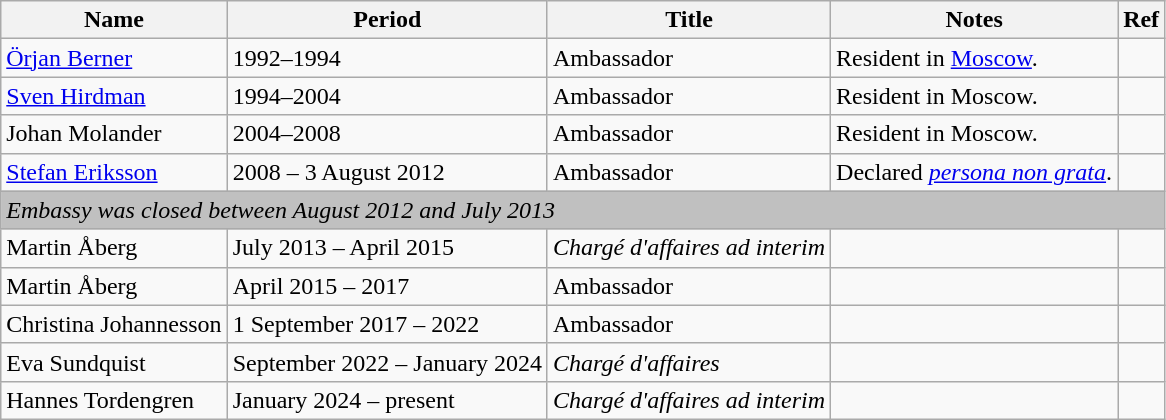<table class="wikitable">
<tr>
<th>Name</th>
<th>Period</th>
<th>Title</th>
<th>Notes</th>
<th>Ref</th>
</tr>
<tr>
<td><a href='#'>Örjan Berner</a></td>
<td>1992–1994</td>
<td>Ambassador</td>
<td>Resident in <a href='#'>Moscow</a>.</td>
<td></td>
</tr>
<tr>
<td><a href='#'>Sven Hirdman</a></td>
<td>1994–2004</td>
<td>Ambassador</td>
<td>Resident in Moscow.</td>
<td></td>
</tr>
<tr>
<td>Johan Molander</td>
<td>2004–2008</td>
<td>Ambassador</td>
<td>Resident in Moscow.</td>
<td></td>
</tr>
<tr>
<td><a href='#'>Stefan Eriksson</a></td>
<td>2008 – 3 August 2012</td>
<td>Ambassador</td>
<td>Declared <em><a href='#'>persona non grata</a></em>.</td>
<td></td>
</tr>
<tr>
<td colspan="5" style="background: silver;"><em>Embassy was closed between August 2012 and July 2013</em></td>
</tr>
<tr>
<td>Martin Åberg</td>
<td>July 2013 – April 2015</td>
<td><em>Chargé d'affaires ad interim</em></td>
<td></td>
<td></td>
</tr>
<tr>
<td>Martin Åberg</td>
<td>April 2015 – 2017</td>
<td>Ambassador</td>
<td></td>
<td></td>
</tr>
<tr>
<td>Christina Johannesson</td>
<td>1 September 2017 – 2022</td>
<td>Ambassador</td>
<td></td>
<td></td>
</tr>
<tr>
<td>Eva Sundquist</td>
<td>September 2022 – January 2024</td>
<td><em>Chargé d'affaires</em></td>
<td></td>
<td></td>
</tr>
<tr>
<td>Hannes Tordengren</td>
<td>January 2024 – present</td>
<td><em>Chargé d'affaires ad interim</em></td>
<td></td>
<td></td>
</tr>
</table>
